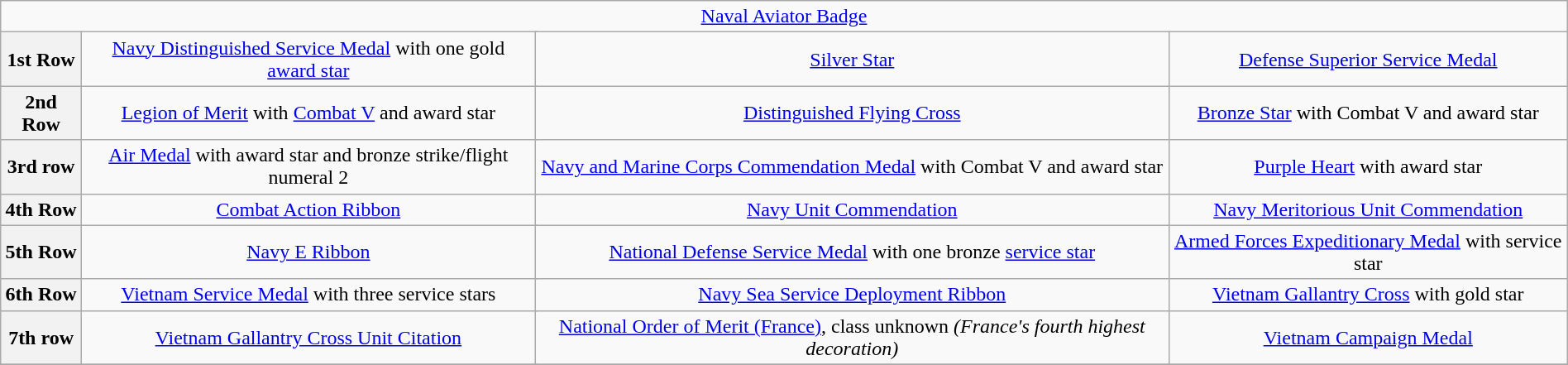<table class="wikitable" style="margin:1em auto; text-align:center;">
<tr>
<td colspan="14"><a href='#'>Naval Aviator Badge</a></td>
</tr>
<tr>
<th>1st Row</th>
<td colspan="4"><a href='#'>Navy Distinguished Service Medal</a> with one gold <a href='#'>award star</a></td>
<td colspan="4"><a href='#'>Silver Star</a></td>
<td colspan="4"><a href='#'>Defense Superior Service Medal</a></td>
</tr>
<tr>
<th>2nd Row</th>
<td colspan="4"><a href='#'>Legion of Merit</a> with <a href='#'>Combat V</a> and award star</td>
<td colspan="4"><a href='#'>Distinguished Flying Cross</a></td>
<td colspan="4"><a href='#'>Bronze Star</a> with Combat V and award star</td>
</tr>
<tr>
<th>3rd row</th>
<td colspan="4"><a href='#'>Air Medal</a> with award star and bronze strike/flight numeral 2</td>
<td colspan="4"><a href='#'>Navy and Marine Corps Commendation Medal</a> with Combat V and award star</td>
<td><a href='#'>Purple Heart</a> with award star</td>
</tr>
<tr>
<th>4th Row</th>
<td colspan="4"><a href='#'>Combat Action Ribbon</a></td>
<td colspan="4"><a href='#'>Navy Unit Commendation</a></td>
<td colspan="4"><a href='#'>Navy Meritorious Unit Commendation</a></td>
</tr>
<tr>
<th>5th Row</th>
<td colspan="4"><a href='#'>Navy E Ribbon</a></td>
<td colspan="4"><a href='#'>National Defense Service Medal</a> with one bronze <a href='#'>service star</a></td>
<td colspan="4"><a href='#'>Armed Forces Expeditionary Medal</a> with service star</td>
</tr>
<tr>
<th>6th Row</th>
<td colspan="4"><a href='#'>Vietnam Service Medal</a> with three service stars</td>
<td colspan="4"><a href='#'>Navy Sea Service Deployment Ribbon</a></td>
<td colspan="4"><a href='#'>Vietnam Gallantry Cross</a> with gold star</td>
</tr>
<tr>
<th>7th row</th>
<td colspan="4"><a href='#'>Vietnam Gallantry Cross Unit Citation</a></td>
<td colspan="4"><a href='#'>National Order of Merit (France)</a>, class unknown <em>(France's fourth highest decoration)</em></td>
<td colspan="4"><a href='#'>Vietnam Campaign Medal</a></td>
</tr>
<tr>
</tr>
</table>
